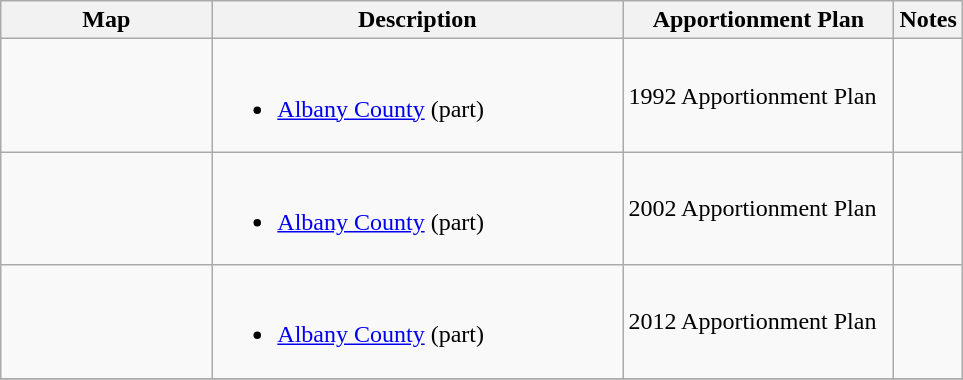<table class="wikitable sortable">
<tr>
<th style="width:100pt;">Map</th>
<th style="width:200pt;">Description</th>
<th style="width:130pt;">Apportionment Plan</th>
<th style="width:15pt;">Notes</th>
</tr>
<tr>
<td></td>
<td><br><ul><li><a href='#'>Albany County</a> (part)</li></ul></td>
<td>1992 Apportionment Plan</td>
<td></td>
</tr>
<tr>
<td></td>
<td><br><ul><li><a href='#'>Albany County</a> (part)</li></ul></td>
<td>2002 Apportionment Plan</td>
<td></td>
</tr>
<tr>
<td></td>
<td><br><ul><li><a href='#'>Albany County</a> (part)</li></ul></td>
<td>2012 Apportionment Plan</td>
<td></td>
</tr>
<tr>
</tr>
</table>
